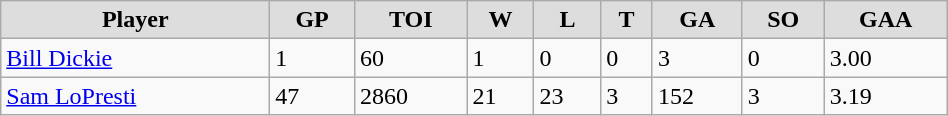<table class="wikitable" width="50%">
<tr align="center"  bgcolor="#dddddd">
<td><strong>Player</strong></td>
<td><strong>GP</strong></td>
<td><strong>TOI</strong></td>
<td><strong>W</strong></td>
<td><strong>L</strong></td>
<td><strong>T</strong></td>
<td><strong>GA</strong></td>
<td><strong>SO</strong></td>
<td><strong>GAA</strong></td>
</tr>
<tr>
<td><a href='#'>Bill Dickie</a></td>
<td>1</td>
<td>60</td>
<td>1</td>
<td>0</td>
<td>0</td>
<td>3</td>
<td>0</td>
<td>3.00</td>
</tr>
<tr>
<td><a href='#'>Sam LoPresti</a></td>
<td>47</td>
<td>2860</td>
<td>21</td>
<td>23</td>
<td>3</td>
<td>152</td>
<td>3</td>
<td>3.19</td>
</tr>
</table>
